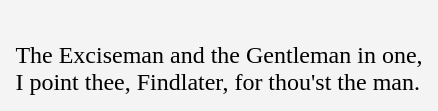<table cellpadding=10 border="0" align=center>
<tr>
<td bgcolor=#f4f4f4><br>The Exciseman and the Gentleman in one,<br>
I point thee, Findlater, for thou'st the man.<br></td>
</tr>
</table>
